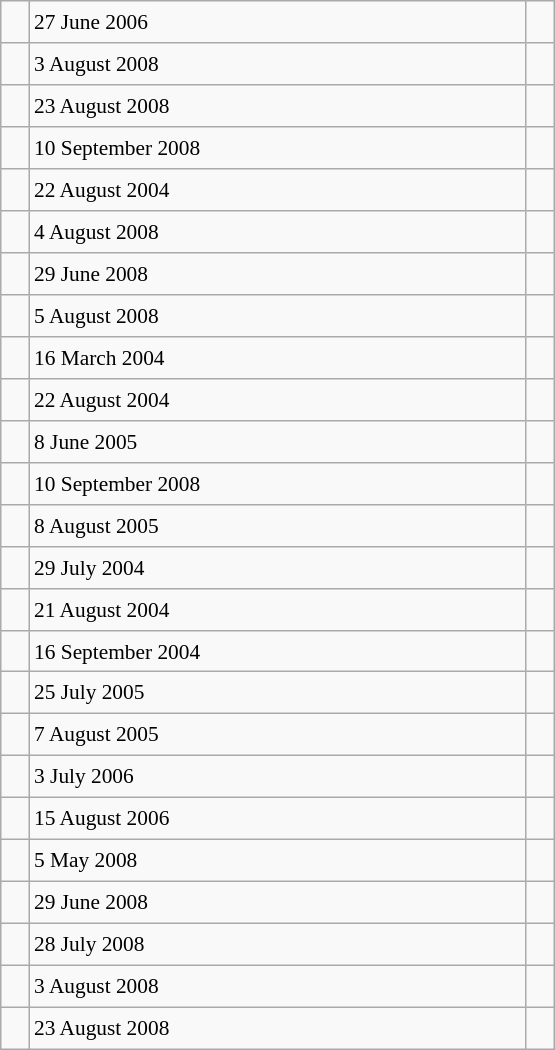<table class="wikitable" style="font-size: 89%; float: left; width: 26em; margin-right: 1em; height: 700px">
<tr>
<td></td>
<td>27 June 2006</td>
<td></td>
</tr>
<tr>
<td></td>
<td>3 August 2008</td>
<td></td>
</tr>
<tr>
<td></td>
<td>23 August 2008</td>
<td></td>
</tr>
<tr>
<td></td>
<td>10 September 2008</td>
<td></td>
</tr>
<tr>
<td></td>
<td>22 August 2004</td>
<td></td>
</tr>
<tr>
<td></td>
<td>4 August 2008</td>
<td></td>
</tr>
<tr>
<td></td>
<td>29 June 2008</td>
<td></td>
</tr>
<tr>
<td></td>
<td>5 August 2008</td>
<td></td>
</tr>
<tr>
<td></td>
<td>16 March 2004</td>
<td></td>
</tr>
<tr>
<td></td>
<td>22 August 2004</td>
<td></td>
</tr>
<tr>
<td></td>
<td>8 June 2005</td>
<td></td>
</tr>
<tr>
<td></td>
<td>10 September 2008</td>
<td></td>
</tr>
<tr>
<td></td>
<td>8 August 2005</td>
<td></td>
</tr>
<tr>
<td></td>
<td>29 July 2004</td>
<td></td>
</tr>
<tr>
<td></td>
<td>21 August 2004</td>
<td></td>
</tr>
<tr>
<td></td>
<td>16 September 2004</td>
<td></td>
</tr>
<tr>
<td></td>
<td>25 July 2005</td>
<td></td>
</tr>
<tr>
<td></td>
<td>7 August 2005</td>
<td></td>
</tr>
<tr>
<td></td>
<td>3 July 2006</td>
<td></td>
</tr>
<tr>
<td></td>
<td>15 August 2006</td>
<td></td>
</tr>
<tr>
<td></td>
<td>5 May 2008</td>
<td></td>
</tr>
<tr>
<td></td>
<td>29 June 2008</td>
<td></td>
</tr>
<tr>
<td></td>
<td>28 July 2008</td>
<td></td>
</tr>
<tr>
<td></td>
<td>3 August 2008</td>
<td></td>
</tr>
<tr>
<td></td>
<td>23 August 2008</td>
<td></td>
</tr>
</table>
